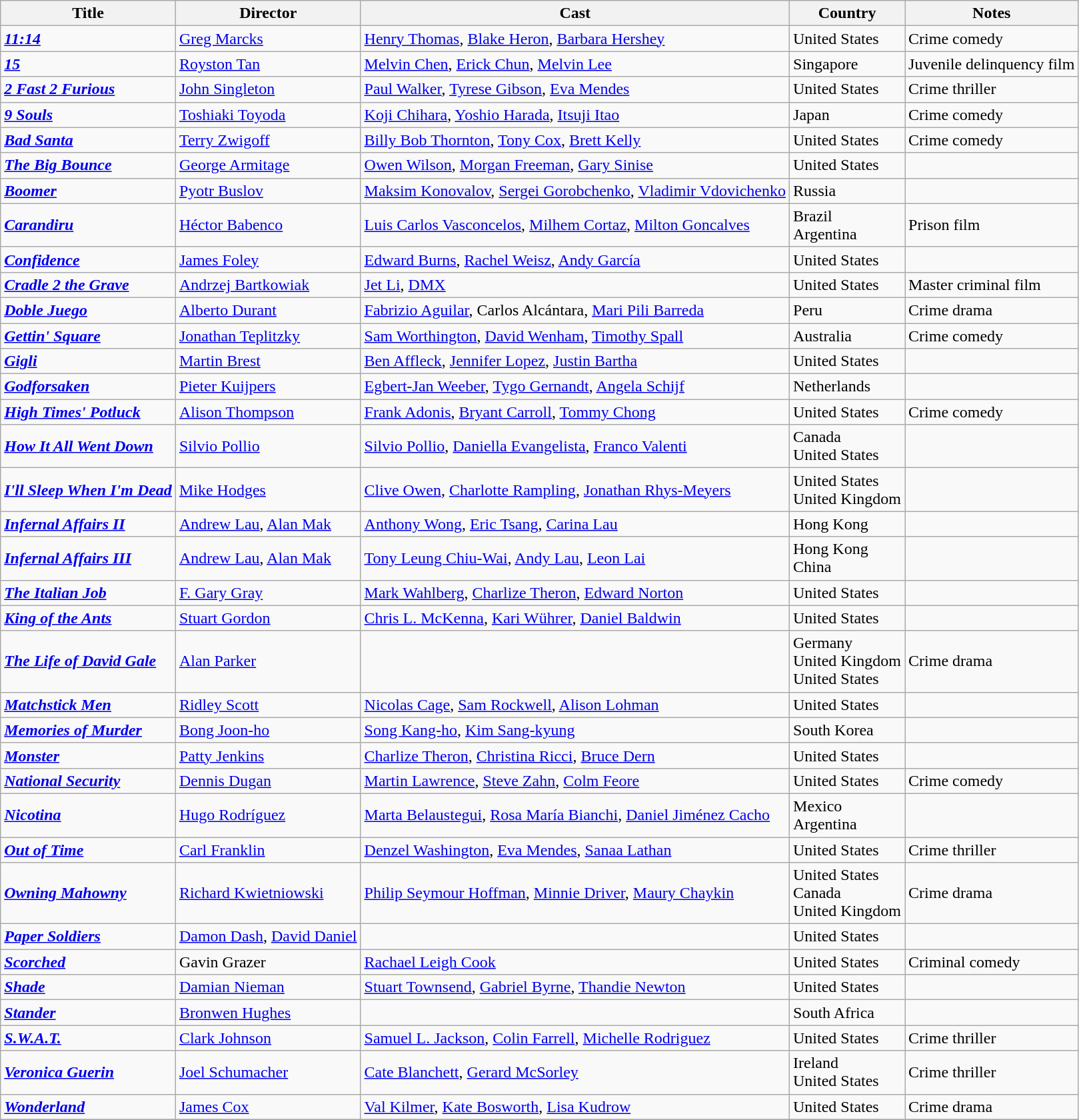<table class="wikitable">
<tr>
<th>Title</th>
<th>Director</th>
<th>Cast</th>
<th>Country</th>
<th>Notes</th>
</tr>
<tr>
<td><strong><em><a href='#'>11:14</a></em></strong></td>
<td><a href='#'>Greg Marcks</a></td>
<td><a href='#'>Henry Thomas</a>, <a href='#'>Blake Heron</a>, <a href='#'>Barbara Hershey</a></td>
<td>United States</td>
<td>Crime comedy</td>
</tr>
<tr>
<td><strong><em><a href='#'>15</a></em></strong></td>
<td><a href='#'>Royston Tan</a></td>
<td><a href='#'>Melvin Chen</a>, <a href='#'>Erick Chun</a>, <a href='#'>Melvin Lee</a></td>
<td>Singapore</td>
<td>Juvenile delinquency film</td>
</tr>
<tr>
<td><strong><em><a href='#'>2 Fast 2 Furious</a></em></strong></td>
<td><a href='#'>John Singleton</a></td>
<td><a href='#'>Paul Walker</a>, <a href='#'>Tyrese Gibson</a>, <a href='#'>Eva Mendes</a></td>
<td>United States</td>
<td>Crime thriller</td>
</tr>
<tr>
<td><strong><em><a href='#'>9 Souls</a></em></strong></td>
<td><a href='#'>Toshiaki Toyoda</a></td>
<td><a href='#'>Koji Chihara</a>, <a href='#'>Yoshio Harada</a>, <a href='#'>Itsuji Itao</a></td>
<td>Japan</td>
<td>Crime comedy</td>
</tr>
<tr>
<td><strong><em><a href='#'>Bad Santa</a></em></strong></td>
<td><a href='#'>Terry Zwigoff</a></td>
<td><a href='#'>Billy Bob Thornton</a>, <a href='#'>Tony Cox</a>, <a href='#'>Brett Kelly</a></td>
<td>United States</td>
<td>Crime comedy</td>
</tr>
<tr>
<td><strong><em><a href='#'>The Big Bounce</a></em></strong></td>
<td><a href='#'>George Armitage</a></td>
<td><a href='#'>Owen Wilson</a>, <a href='#'>Morgan Freeman</a>, <a href='#'>Gary Sinise</a></td>
<td>United States</td>
<td></td>
</tr>
<tr>
<td><strong><em><a href='#'>Boomer</a></em></strong></td>
<td><a href='#'>Pyotr Buslov</a></td>
<td><a href='#'>Maksim Konovalov</a>, <a href='#'>Sergei Gorobchenko</a>, <a href='#'>Vladimir Vdovichenko</a></td>
<td>Russia</td>
<td></td>
</tr>
<tr>
<td><strong><em><a href='#'>Carandiru</a></em></strong></td>
<td><a href='#'>Héctor Babenco</a></td>
<td><a href='#'>Luis Carlos Vasconcelos</a>, <a href='#'>Milhem Cortaz</a>, <a href='#'>Milton Goncalves</a></td>
<td>Brazil<br>Argentina</td>
<td>Prison film</td>
</tr>
<tr>
<td><strong><em><a href='#'>Confidence</a></em></strong></td>
<td><a href='#'>James Foley</a></td>
<td><a href='#'>Edward Burns</a>, <a href='#'>Rachel Weisz</a>, <a href='#'>Andy García</a></td>
<td>United States</td>
<td></td>
</tr>
<tr>
<td><strong><em><a href='#'>Cradle 2 the Grave</a></em></strong></td>
<td><a href='#'>Andrzej Bartkowiak</a></td>
<td><a href='#'>Jet Li</a>, <a href='#'>DMX</a></td>
<td>United States</td>
<td>Master criminal film</td>
</tr>
<tr>
<td><strong><em><a href='#'>Doble Juego</a></em></strong></td>
<td><a href='#'>Alberto Durant</a></td>
<td><a href='#'>Fabrizio Aguilar</a>, Carlos Alcántara, <a href='#'>Mari Pili Barreda</a></td>
<td>Peru</td>
<td>Crime drama</td>
</tr>
<tr>
<td><strong><em><a href='#'>Gettin' Square</a></em></strong></td>
<td><a href='#'>Jonathan Teplitzky</a></td>
<td><a href='#'>Sam Worthington</a>, <a href='#'>David Wenham</a>, <a href='#'>Timothy Spall</a></td>
<td>Australia<br></td>
<td>Crime comedy</td>
</tr>
<tr>
<td><strong><em><a href='#'>Gigli</a></em></strong></td>
<td><a href='#'>Martin Brest</a></td>
<td><a href='#'>Ben Affleck</a>, <a href='#'>Jennifer Lopez</a>, <a href='#'>Justin Bartha</a></td>
<td>United States</td>
<td></td>
</tr>
<tr>
<td><strong><em><a href='#'>Godforsaken</a></em></strong></td>
<td><a href='#'>Pieter Kuijpers</a></td>
<td><a href='#'>Egbert-Jan Weeber</a>, <a href='#'>Tygo Gernandt</a>, <a href='#'>Angela Schijf</a></td>
<td>Netherlands</td>
<td></td>
</tr>
<tr>
<td><strong><em><a href='#'>High Times' Potluck</a></em></strong></td>
<td><a href='#'>Alison Thompson</a></td>
<td><a href='#'>Frank Adonis</a>, <a href='#'>Bryant Carroll</a>, <a href='#'>Tommy Chong</a></td>
<td>United States</td>
<td>Crime comedy</td>
</tr>
<tr>
<td><strong><em><a href='#'>How It All Went Down</a></em></strong></td>
<td><a href='#'>Silvio Pollio</a></td>
<td><a href='#'>Silvio Pollio</a>, <a href='#'>Daniella Evangelista</a>, <a href='#'>Franco Valenti</a></td>
<td>Canada<br>United States</td>
<td></td>
</tr>
<tr>
<td><strong><em><a href='#'>I'll Sleep When I'm Dead</a></em></strong></td>
<td><a href='#'>Mike Hodges</a></td>
<td><a href='#'>Clive Owen</a>, <a href='#'>Charlotte Rampling</a>, <a href='#'>Jonathan Rhys-Meyers</a></td>
<td>United States<br>United Kingdom</td>
<td></td>
</tr>
<tr>
<td><strong><em><a href='#'>Infernal Affairs II</a></em></strong></td>
<td><a href='#'>Andrew Lau</a>, <a href='#'>Alan Mak</a></td>
<td><a href='#'>Anthony Wong</a>, <a href='#'>Eric Tsang</a>, <a href='#'>Carina Lau</a></td>
<td>Hong Kong</td>
<td></td>
</tr>
<tr>
<td><strong><em><a href='#'>Infernal Affairs III</a></em></strong></td>
<td><a href='#'>Andrew Lau</a>, <a href='#'>Alan Mak</a></td>
<td><a href='#'>Tony Leung Chiu-Wai</a>, <a href='#'>Andy Lau</a>, <a href='#'>Leon Lai</a></td>
<td>Hong Kong<br>China</td>
<td></td>
</tr>
<tr>
<td><strong><em><a href='#'>The Italian Job</a></em></strong></td>
<td><a href='#'>F. Gary Gray</a></td>
<td><a href='#'>Mark Wahlberg</a>, <a href='#'>Charlize Theron</a>, <a href='#'>Edward Norton</a></td>
<td>United States</td>
<td></td>
</tr>
<tr>
<td><strong><em><a href='#'>King of the Ants</a></em></strong></td>
<td><a href='#'>Stuart Gordon</a></td>
<td><a href='#'>Chris L. McKenna</a>, <a href='#'>Kari Wührer</a>, <a href='#'>Daniel Baldwin</a></td>
<td>United States</td>
<td></td>
</tr>
<tr>
<td><strong><em><a href='#'>The Life of David Gale</a></em></strong></td>
<td><a href='#'>Alan Parker</a></td>
<td></td>
<td>Germany<br>United Kingdom<br>United States</td>
<td>Crime drama</td>
</tr>
<tr>
<td><strong><em><a href='#'>Matchstick Men</a></em></strong></td>
<td><a href='#'>Ridley Scott</a></td>
<td><a href='#'>Nicolas Cage</a>, <a href='#'>Sam Rockwell</a>, <a href='#'>Alison Lohman</a></td>
<td>United States</td>
<td></td>
</tr>
<tr>
<td><strong><em><a href='#'>Memories of Murder</a></em></strong></td>
<td><a href='#'>Bong Joon-ho</a></td>
<td><a href='#'>Song Kang-ho</a>, <a href='#'>Kim Sang-kyung</a></td>
<td>South Korea</td>
<td></td>
</tr>
<tr>
<td><strong><em><a href='#'>Monster</a></em></strong></td>
<td><a href='#'>Patty Jenkins</a></td>
<td><a href='#'>Charlize Theron</a>, <a href='#'>Christina Ricci</a>, <a href='#'>Bruce Dern</a></td>
<td>United States</td>
<td></td>
</tr>
<tr>
<td><strong><em><a href='#'>National Security</a></em></strong></td>
<td><a href='#'>Dennis Dugan</a></td>
<td><a href='#'>Martin Lawrence</a>, <a href='#'>Steve Zahn</a>, <a href='#'>Colm Feore</a></td>
<td>United States</td>
<td>Crime comedy</td>
</tr>
<tr>
<td><strong><em><a href='#'>Nicotina</a></em></strong></td>
<td><a href='#'>Hugo Rodríguez</a></td>
<td><a href='#'>Marta Belaustegui</a>, <a href='#'>Rosa María Bianchi</a>, <a href='#'>Daniel Jiménez Cacho</a></td>
<td>Mexico<br>Argentina</td>
<td></td>
</tr>
<tr>
<td><strong><em><a href='#'>Out of Time</a></em></strong></td>
<td><a href='#'>Carl Franklin</a></td>
<td><a href='#'>Denzel Washington</a>, <a href='#'>Eva Mendes</a>, <a href='#'>Sanaa Lathan</a></td>
<td>United States</td>
<td>Crime thriller</td>
</tr>
<tr>
<td><strong><em><a href='#'>Owning Mahowny</a></em></strong></td>
<td><a href='#'>Richard Kwietniowski</a></td>
<td><a href='#'>Philip Seymour Hoffman</a>, <a href='#'>Minnie Driver</a>, <a href='#'>Maury Chaykin</a></td>
<td>United States<br>Canada<br>United Kingdom</td>
<td>Crime drama</td>
</tr>
<tr>
<td><strong><em><a href='#'>Paper Soldiers</a></em></strong></td>
<td><a href='#'>Damon Dash</a>, <a href='#'>David Daniel</a></td>
<td></td>
<td>United States</td>
<td></td>
</tr>
<tr>
<td><strong><em><a href='#'>Scorched</a></em></strong></td>
<td>Gavin Grazer</td>
<td><a href='#'>Rachael Leigh Cook</a></td>
<td>United States</td>
<td>Criminal comedy</td>
</tr>
<tr>
<td><strong><em><a href='#'>Shade</a></em></strong></td>
<td><a href='#'>Damian Nieman</a></td>
<td><a href='#'>Stuart Townsend</a>, <a href='#'>Gabriel Byrne</a>, <a href='#'>Thandie Newton</a></td>
<td>United States</td>
<td></td>
</tr>
<tr>
<td><strong><em><a href='#'>Stander</a></em></strong></td>
<td><a href='#'>Bronwen Hughes</a></td>
<td></td>
<td>South Africa</td>
<td></td>
</tr>
<tr>
<td><strong><em><a href='#'>S.W.A.T.</a></em></strong></td>
<td><a href='#'>Clark Johnson</a></td>
<td><a href='#'>Samuel L. Jackson</a>, <a href='#'>Colin Farrell</a>, <a href='#'>Michelle Rodriguez</a></td>
<td>United States</td>
<td>Crime thriller</td>
</tr>
<tr>
<td><strong><em><a href='#'>Veronica Guerin</a></em></strong></td>
<td><a href='#'>Joel Schumacher</a></td>
<td><a href='#'>Cate Blanchett</a>, <a href='#'>Gerard McSorley</a></td>
<td>Ireland<br>United States</td>
<td>Crime thriller</td>
</tr>
<tr>
<td><strong><em><a href='#'>Wonderland</a></em></strong></td>
<td><a href='#'>James Cox</a></td>
<td><a href='#'>Val Kilmer</a>, <a href='#'>Kate Bosworth</a>, <a href='#'>Lisa Kudrow</a></td>
<td>United States</td>
<td>Crime drama</td>
</tr>
<tr>
</tr>
</table>
